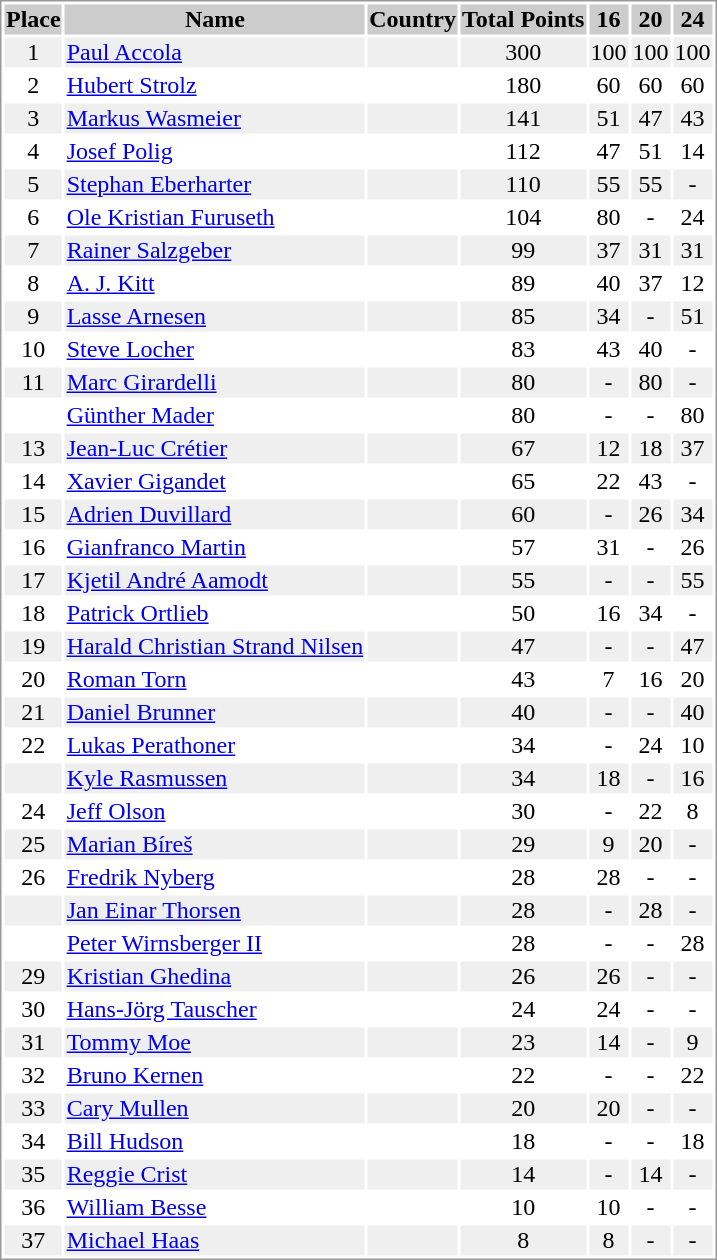<table border="0" style="border: 1px solid #999; background-color:#FFFFFF; text-align:center">
<tr align="center" bgcolor="#CCCCCC">
<th>Place</th>
<th>Name</th>
<th>Country</th>
<th>Total Points</th>
<th>16</th>
<th>20</th>
<th>24</th>
</tr>
<tr bgcolor="#EFEFEF">
<td>1</td>
<td align="left"><a href='#'>Paul Accola</a></td>
<td align="left"></td>
<td>300</td>
<td>100</td>
<td>100</td>
<td>100</td>
</tr>
<tr>
<td>2</td>
<td align="left"><a href='#'>Hubert Strolz</a></td>
<td align="left"></td>
<td>180</td>
<td>60</td>
<td>60</td>
<td>60</td>
</tr>
<tr bgcolor="#EFEFEF">
<td>3</td>
<td align="left"><a href='#'>Markus Wasmeier</a></td>
<td align="left"></td>
<td>141</td>
<td>51</td>
<td>47</td>
<td>43</td>
</tr>
<tr>
<td>4</td>
<td align="left"><a href='#'>Josef Polig</a></td>
<td align="left"></td>
<td>112</td>
<td>47</td>
<td>51</td>
<td>14</td>
</tr>
<tr bgcolor="#EFEFEF">
<td>5</td>
<td align="left"><a href='#'>Stephan Eberharter</a></td>
<td align="left"></td>
<td>110</td>
<td>55</td>
<td>55</td>
<td>-</td>
</tr>
<tr>
<td>6</td>
<td align="left"><a href='#'>Ole Kristian Furuseth</a></td>
<td align="left"></td>
<td>104</td>
<td>80</td>
<td>-</td>
<td>24</td>
</tr>
<tr bgcolor="#EFEFEF">
<td>7</td>
<td align="left"><a href='#'>Rainer Salzgeber</a></td>
<td align="left"></td>
<td>99</td>
<td>37</td>
<td>31</td>
<td>31</td>
</tr>
<tr>
<td>8</td>
<td align="left"><a href='#'>A. J. Kitt</a></td>
<td align="left"></td>
<td>89</td>
<td>40</td>
<td>37</td>
<td>12</td>
</tr>
<tr bgcolor="#EFEFEF">
<td>9</td>
<td align="left"><a href='#'>Lasse Arnesen</a></td>
<td align="left"></td>
<td>85</td>
<td>34</td>
<td>-</td>
<td>51</td>
</tr>
<tr>
<td>10</td>
<td align="left"><a href='#'>Steve Locher</a></td>
<td align="left"></td>
<td>83</td>
<td>43</td>
<td>40</td>
<td>-</td>
</tr>
<tr bgcolor="#EFEFEF">
<td>11</td>
<td align="left"><a href='#'>Marc Girardelli</a></td>
<td align="left"></td>
<td>80</td>
<td>-</td>
<td>80</td>
<td>-</td>
</tr>
<tr>
<td></td>
<td align="left"><a href='#'>Günther Mader</a></td>
<td align="left"></td>
<td>80</td>
<td>-</td>
<td>-</td>
<td>80</td>
</tr>
<tr bgcolor="#EFEFEF">
<td>13</td>
<td align="left"><a href='#'>Jean-Luc Crétier</a></td>
<td align="left"></td>
<td>67</td>
<td>12</td>
<td>18</td>
<td>37</td>
</tr>
<tr>
<td>14</td>
<td align="left"><a href='#'>Xavier Gigandet</a></td>
<td align="left"></td>
<td>65</td>
<td>22</td>
<td>43</td>
<td>-</td>
</tr>
<tr bgcolor="#EFEFEF">
<td>15</td>
<td align="left"><a href='#'>Adrien Duvillard</a></td>
<td align="left"></td>
<td>60</td>
<td>-</td>
<td>26</td>
<td>34</td>
</tr>
<tr>
<td>16</td>
<td align="left"><a href='#'>Gianfranco Martin</a></td>
<td align="left"></td>
<td>57</td>
<td>31</td>
<td>-</td>
<td>26</td>
</tr>
<tr bgcolor="#EFEFEF">
<td>17</td>
<td align="left"><a href='#'>Kjetil André Aamodt</a></td>
<td align="left"></td>
<td>55</td>
<td>-</td>
<td>-</td>
<td>55</td>
</tr>
<tr>
<td>18</td>
<td align="left"><a href='#'>Patrick Ortlieb</a></td>
<td align="left"></td>
<td>50</td>
<td>16</td>
<td>34</td>
<td>-</td>
</tr>
<tr bgcolor="#EFEFEF">
<td>19</td>
<td align="left"><a href='#'>Harald Christian Strand Nilsen</a></td>
<td align="left"></td>
<td>47</td>
<td>-</td>
<td>-</td>
<td>47</td>
</tr>
<tr>
<td>20</td>
<td align="left"><a href='#'>Roman Torn</a></td>
<td align="left"></td>
<td>43</td>
<td>7</td>
<td>16</td>
<td>20</td>
</tr>
<tr bgcolor="#EFEFEF">
<td>21</td>
<td align="left"><a href='#'>Daniel Brunner</a></td>
<td align="left"></td>
<td>40</td>
<td>-</td>
<td>-</td>
<td>40</td>
</tr>
<tr>
<td>22</td>
<td align="left"><a href='#'>Lukas Perathoner</a></td>
<td align="left"></td>
<td>34</td>
<td>-</td>
<td>24</td>
<td>10</td>
</tr>
<tr bgcolor="#EFEFEF">
<td></td>
<td align="left"><a href='#'>Kyle Rasmussen</a></td>
<td align="left"></td>
<td>34</td>
<td>18</td>
<td>-</td>
<td>16</td>
</tr>
<tr>
<td>24</td>
<td align="left"><a href='#'>Jeff Olson</a></td>
<td align="left"></td>
<td>30</td>
<td>-</td>
<td>22</td>
<td>8</td>
</tr>
<tr bgcolor="#EFEFEF">
<td>25</td>
<td align="left"><a href='#'>Marian Bíreš</a></td>
<td align="left"></td>
<td>29</td>
<td>9</td>
<td>20</td>
<td>-</td>
</tr>
<tr>
<td>26</td>
<td align="left"><a href='#'>Fredrik Nyberg</a></td>
<td align="left"></td>
<td>28</td>
<td>28</td>
<td>-</td>
<td>-</td>
</tr>
<tr bgcolor="#EFEFEF">
<td></td>
<td align="left"><a href='#'>Jan Einar Thorsen</a></td>
<td align="left"></td>
<td>28</td>
<td>-</td>
<td>28</td>
<td>-</td>
</tr>
<tr>
<td></td>
<td align="left"><a href='#'>Peter Wirnsberger II</a></td>
<td align="left"></td>
<td>28</td>
<td>-</td>
<td>-</td>
<td>28</td>
</tr>
<tr bgcolor="#EFEFEF">
<td>29</td>
<td align="left"><a href='#'>Kristian Ghedina</a></td>
<td align="left"></td>
<td>26</td>
<td>26</td>
<td>-</td>
<td>-</td>
</tr>
<tr>
<td>30</td>
<td align="left"><a href='#'>Hans-Jörg Tauscher</a></td>
<td align="left"></td>
<td>24</td>
<td>24</td>
<td>-</td>
<td>-</td>
</tr>
<tr bgcolor="#EFEFEF">
<td>31</td>
<td align="left"><a href='#'>Tommy Moe</a></td>
<td align="left"></td>
<td>23</td>
<td>14</td>
<td>-</td>
<td>9</td>
</tr>
<tr>
<td>32</td>
<td align="left"><a href='#'>Bruno Kernen</a></td>
<td align="left"></td>
<td>22</td>
<td>-</td>
<td>-</td>
<td>22</td>
</tr>
<tr bgcolor="#EFEFEF">
<td>33</td>
<td align="left"><a href='#'>Cary Mullen</a></td>
<td align="left"></td>
<td>20</td>
<td>20</td>
<td>-</td>
<td>-</td>
</tr>
<tr>
<td>34</td>
<td align="left"><a href='#'>Bill Hudson</a></td>
<td align="left"></td>
<td>18</td>
<td>-</td>
<td>-</td>
<td>18</td>
</tr>
<tr bgcolor="#EFEFEF">
<td>35</td>
<td align="left"><a href='#'>Reggie Crist</a></td>
<td align="left"></td>
<td>14</td>
<td>-</td>
<td>14</td>
<td>-</td>
</tr>
<tr>
<td>36</td>
<td align="left"><a href='#'>William Besse</a></td>
<td align="left"></td>
<td>10</td>
<td>10</td>
<td>-</td>
<td>-</td>
</tr>
<tr bgcolor="#EFEFEF">
<td>37</td>
<td align="left"><a href='#'>Michael Haas</a></td>
<td align="left"></td>
<td>8</td>
<td>8</td>
<td>-</td>
<td>-</td>
</tr>
</table>
